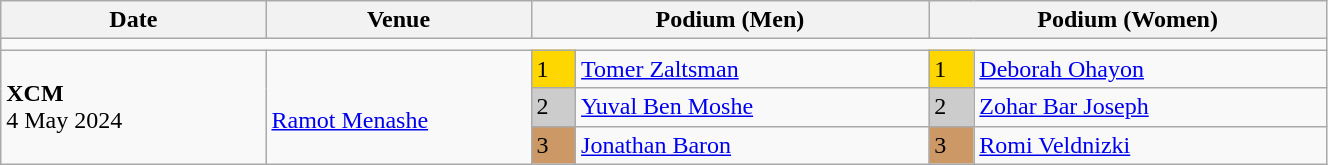<table class="wikitable" width=70%>
<tr>
<th>Date</th>
<th width=20%>Venue</th>
<th colspan=2 width=30%>Podium (Men)</th>
<th colspan=2 width=30%>Podium (Women)</th>
</tr>
<tr>
<td colspan=6></td>
</tr>
<tr>
<td rowspan=3><strong>XCM</strong> <br> 4 May 2024</td>
<td rowspan=3><br><a href='#'>Ramot Menashe</a></td>
<td bgcolor=FFD700>1</td>
<td><a href='#'>Tomer Zaltsman</a></td>
<td bgcolor=FFD700>1</td>
<td><a href='#'>Deborah Ohayon</a></td>
</tr>
<tr>
<td bgcolor=CCCCCC>2</td>
<td><a href='#'>Yuval Ben Moshe</a></td>
<td bgcolor=CCCCCC>2</td>
<td><a href='#'>Zohar Bar Joseph</a></td>
</tr>
<tr>
<td bgcolor=CC9966>3</td>
<td><a href='#'>Jonathan Baron</a></td>
<td bgcolor=CC9966>3</td>
<td><a href='#'>Romi Veldnizki</a></td>
</tr>
</table>
